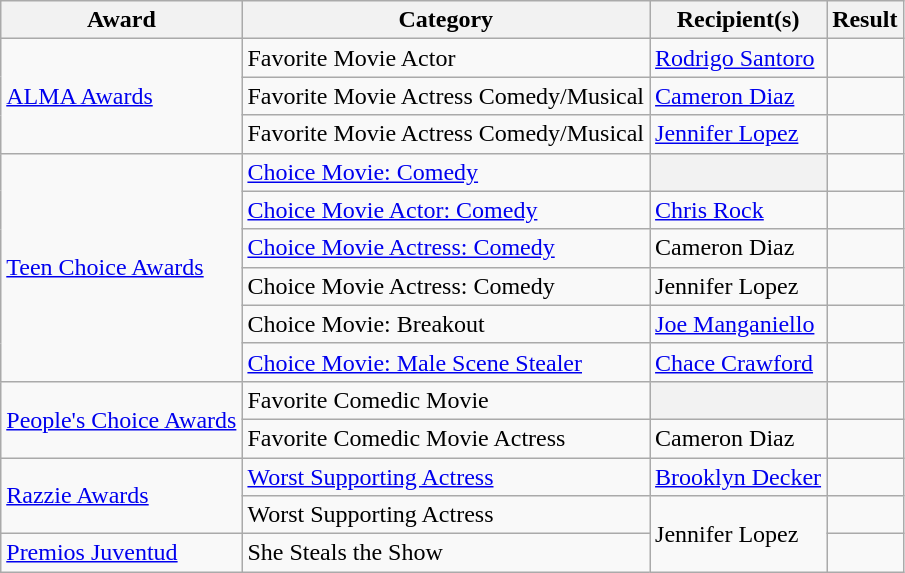<table class="wikitable">
<tr>
<th>Award</th>
<th>Category</th>
<th>Recipient(s)</th>
<th>Result</th>
</tr>
<tr>
<td rowspan="3"><a href='#'>ALMA Awards</a></td>
<td>Favorite Movie Actor</td>
<td><a href='#'>Rodrigo Santoro</a></td>
<td></td>
</tr>
<tr>
<td>Favorite Movie Actress Comedy/Musical</td>
<td><a href='#'>Cameron Diaz</a></td>
<td></td>
</tr>
<tr>
<td>Favorite Movie Actress Comedy/Musical</td>
<td><a href='#'>Jennifer Lopez</a></td>
<td></td>
</tr>
<tr>
<td rowspan="6"><a href='#'>Teen Choice Awards</a></td>
<td><a href='#'>Choice Movie: Comedy</a></td>
<th></th>
<td></td>
</tr>
<tr>
<td><a href='#'>Choice Movie Actor: Comedy</a></td>
<td><a href='#'>Chris Rock</a></td>
<td></td>
</tr>
<tr>
<td><a href='#'>Choice Movie Actress: Comedy</a></td>
<td>Cameron Diaz</td>
<td></td>
</tr>
<tr>
<td>Choice Movie Actress: Comedy</td>
<td>Jennifer Lopez</td>
<td></td>
</tr>
<tr>
<td>Choice Movie: Breakout</td>
<td><a href='#'>Joe Manganiello</a></td>
<td></td>
</tr>
<tr>
<td><a href='#'>Choice Movie: Male Scene Stealer</a></td>
<td><a href='#'>Chace Crawford</a></td>
<td></td>
</tr>
<tr>
<td rowspan="2"><a href='#'>People's Choice Awards</a></td>
<td>Favorite Comedic Movie</td>
<th></th>
<td></td>
</tr>
<tr>
<td>Favorite Comedic Movie Actress</td>
<td>Cameron Diaz</td>
<td></td>
</tr>
<tr>
<td rowspan="2"><a href='#'>Razzie Awards</a></td>
<td><a href='#'>Worst Supporting Actress</a></td>
<td><a href='#'>Brooklyn Decker</a></td>
<td></td>
</tr>
<tr>
<td>Worst Supporting Actress</td>
<td rowspan="2">Jennifer Lopez</td>
<td></td>
</tr>
<tr>
<td><a href='#'>Premios Juventud</a></td>
<td>She Steals the Show</td>
<td></td>
</tr>
</table>
